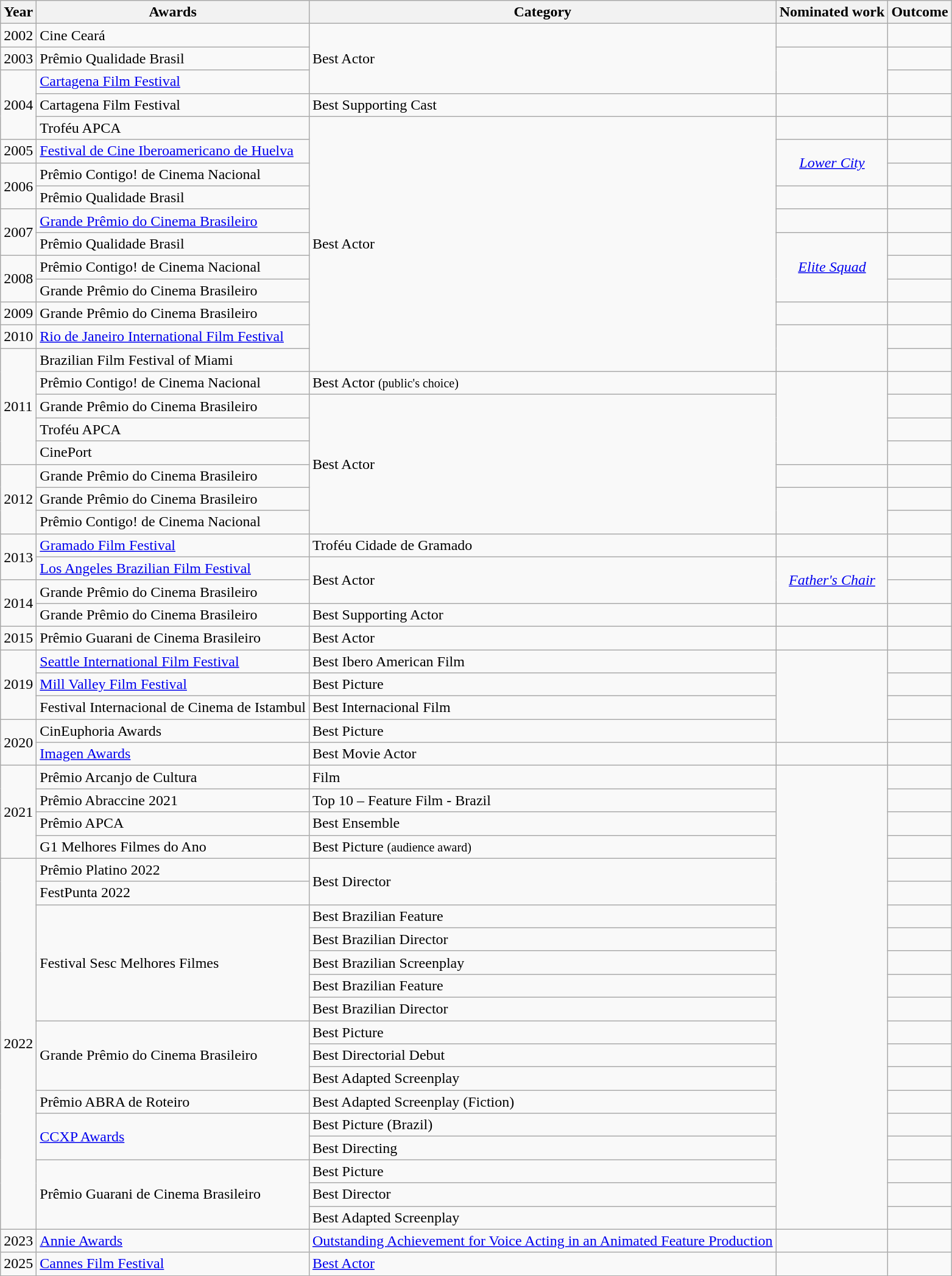<table class="wikitable">
<tr>
<th>Year</th>
<th>Awards</th>
<th>Category</th>
<th>Nominated work</th>
<th>Outcome</th>
</tr>
<tr>
<td>2002</td>
<td>Cine Ceará</td>
<td rowspan="3">Best Actor</td>
<td></td>
<td></td>
</tr>
<tr>
<td>2003</td>
<td>Prêmio Qualidade Brasil</td>
<td rowspan="2"></td>
<td></td>
</tr>
<tr>
<td rowspan=3>2004</td>
<td><a href='#'>Cartagena Film Festival</a></td>
<td></td>
</tr>
<tr>
<td>Cartagena Film Festival</td>
<td>Best Supporting Cast</td>
<td></td>
<td></td>
</tr>
<tr>
<td>Troféu APCA</td>
<td rowspan="11">Best Actor</td>
<td></td>
<td></td>
</tr>
<tr>
<td>2005</td>
<td><a href='#'>Festival de Cine Iberoamericano de Huelva</a></td>
<td rowspan="2" style="text-align:center;"><em><a href='#'>Lower City</a></em></td>
<td></td>
</tr>
<tr>
<td rowspan=2>2006</td>
<td>Prêmio Contigo! de Cinema Nacional</td>
<td></td>
</tr>
<tr>
<td>Prêmio Qualidade Brasil</td>
<td></td>
<td></td>
</tr>
<tr>
<td rowspan=2>2007</td>
<td><a href='#'>Grande Prêmio do Cinema Brasileiro</a></td>
<td></td>
<td></td>
</tr>
<tr>
<td>Prêmio Qualidade Brasil</td>
<td rowspan="3" style="text-align:center;"><em><a href='#'>Elite Squad</a></em></td>
<td></td>
</tr>
<tr>
<td rowspan=2>2008</td>
<td>Prêmio Contigo! de Cinema Nacional</td>
<td></td>
</tr>
<tr>
<td>Grande Prêmio do Cinema Brasileiro</td>
<td></td>
</tr>
<tr>
<td>2009</td>
<td>Grande Prêmio do Cinema Brasileiro</td>
<td></td>
<td></td>
</tr>
<tr>
<td>2010</td>
<td><a href='#'>Rio de Janeiro International Film Festival</a></td>
<td rowspan="2"></td>
<td></td>
</tr>
<tr>
<td rowspan= 5>2011</td>
<td>Brazilian Film Festival of Miami</td>
<td></td>
</tr>
<tr>
<td>Prêmio Contigo! de Cinema Nacional</td>
<td>Best Actor <small>(public's choice)</small></td>
<td rowspan="4"></td>
<td></td>
</tr>
<tr>
<td>Grande Prêmio do Cinema Brasileiro</td>
<td rowspan="6">Best Actor</td>
<td></td>
</tr>
<tr>
<td>Troféu APCA</td>
<td></td>
</tr>
<tr>
<td>CinePort</td>
<td></td>
</tr>
<tr>
<td rowspan=3>2012</td>
<td>Grande Prêmio do Cinema Brasileiro</td>
<td></td>
<td></td>
</tr>
<tr>
<td>Grande Prêmio do Cinema Brasileiro</td>
<td rowspan="2"></td>
<td></td>
</tr>
<tr>
<td>Prêmio Contigo! de Cinema Nacional</td>
<td></td>
</tr>
<tr>
<td rowspan=2>2013</td>
<td><a href='#'>Gramado Film Festival</a></td>
<td>Troféu Cidade de Gramado</td>
<td></td>
<td></td>
</tr>
<tr>
<td><a href='#'>Los Angeles Brazilian Film Festival</a></td>
<td rowspan="2">Best Actor</td>
<td rowspan="2" style="text-align:center;"><em><a href='#'>Father's Chair</a></em></td>
<td></td>
</tr>
<tr>
<td rowspan=2>2014</td>
<td>Grande Prêmio do Cinema Brasileiro</td>
<td></td>
</tr>
<tr>
<td>Grande Prêmio do Cinema Brasileiro</td>
<td>Best Supporting Actor</td>
<td></td>
<td></td>
</tr>
<tr>
<td>2015</td>
<td>Prêmio Guarani de Cinema Brasileiro</td>
<td>Best Actor</td>
<td></td>
<td></td>
</tr>
<tr>
<td rowspan=3>2019</td>
<td><a href='#'>Seattle International Film Festival</a></td>
<td>Best Ibero American Film</td>
<td rowspan=4></td>
<td></td>
</tr>
<tr>
<td><a href='#'>Mill Valley Film Festival</a></td>
<td>Best Picture </td>
<td></td>
</tr>
<tr>
<td>Festival Internacional de Cinema de Istambul</td>
<td>Best Internacional Film</td>
<td></td>
</tr>
<tr>
<td rowspan=2>2020</td>
<td>CinEuphoria Awards</td>
<td>Best Picture </td>
<td></td>
</tr>
<tr>
<td><a href='#'>Imagen Awards</a></td>
<td>Best Movie Actor</td>
<td></td>
<td></td>
</tr>
<tr>
<td rowspan=4>2021</td>
<td>Prêmio Arcanjo de Cultura</td>
<td>Film</td>
<td rowspan="20"></td>
<td></td>
</tr>
<tr>
<td>Prêmio Abraccine 2021</td>
<td>Top 10 – Feature Film - Brazil</td>
<td></td>
</tr>
<tr>
<td>Prêmio APCA</td>
<td>Best Ensemble</td>
<td></td>
</tr>
<tr>
<td>G1 Melhores Filmes do Ano</td>
<td>Best Picture <small>(audience award)</small></td>
<td></td>
</tr>
<tr>
<td rowspan="16">2022</td>
<td>Prêmio Platino 2022</td>
<td rowspan=2>Best Director</td>
<td></td>
</tr>
<tr>
<td>FestPunta 2022</td>
<td></td>
</tr>
<tr>
<td rowspan=5>Festival Sesc Melhores Filmes</td>
<td>Best Brazilian Feature </td>
<td></td>
</tr>
<tr>
<td>Best Brazilian Director </td>
<td></td>
</tr>
<tr>
<td>Best Brazilian Screenplay </td>
<td></td>
</tr>
<tr>
<td>Best Brazilian Feature </td>
<td></td>
</tr>
<tr>
<td>Best Brazilian Director </td>
<td></td>
</tr>
<tr>
<td rowspan=3>Grande Prêmio do Cinema Brasileiro</td>
<td>Best Picture</td>
<td></td>
</tr>
<tr>
<td>Best Directorial Debut</td>
<td></td>
</tr>
<tr>
<td>Best Adapted Screenplay</td>
<td></td>
</tr>
<tr>
<td>Prêmio ABRA de Roteiro</td>
<td>Best Adapted Screenplay (Fiction)</td>
<td></td>
</tr>
<tr>
<td rowspan=2><a href='#'>CCXP Awards</a></td>
<td>Best Picture (Brazil)</td>
<td></td>
</tr>
<tr>
<td>Best Directing</td>
<td></td>
</tr>
<tr>
<td rowspan=3>Prêmio Guarani de Cinema Brasileiro</td>
<td>Best Picture</td>
<td></td>
</tr>
<tr>
<td>Best Director</td>
<td></td>
</tr>
<tr>
<td>Best Adapted Screenplay</td>
<td></td>
</tr>
<tr>
<td>2023</td>
<td><a href='#'>Annie Awards</a></td>
<td><a href='#'>Outstanding Achievement for Voice Acting in an Animated Feature Production</a></td>
<td></td>
<td></td>
</tr>
<tr>
<td>2025</td>
<td><a href='#'>Cannes Film Festival</a></td>
<td><a href='#'>Best Actor</a></td>
<td></td>
<td></td>
</tr>
</table>
